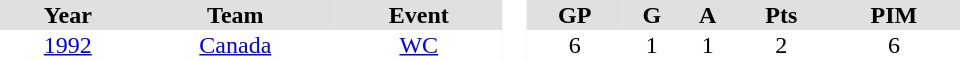<table border="0" cellpadding="1" cellspacing="0" style="text-align:center; width:40em">
<tr ALIGN="center" bgcolor="#e0e0e0">
<th>Year</th>
<th>Team</th>
<th>Event</th>
<th rowspan="99" bgcolor="#ffffff"> </th>
<th>GP</th>
<th>G</th>
<th>A</th>
<th>Pts</th>
<th>PIM</th>
</tr>
<tr>
<td><a href='#'>1992</a></td>
<td><a href='#'>Canada</a></td>
<td><a href='#'>WC</a></td>
<td>6</td>
<td>1</td>
<td>1</td>
<td>2</td>
<td>6</td>
</tr>
</table>
